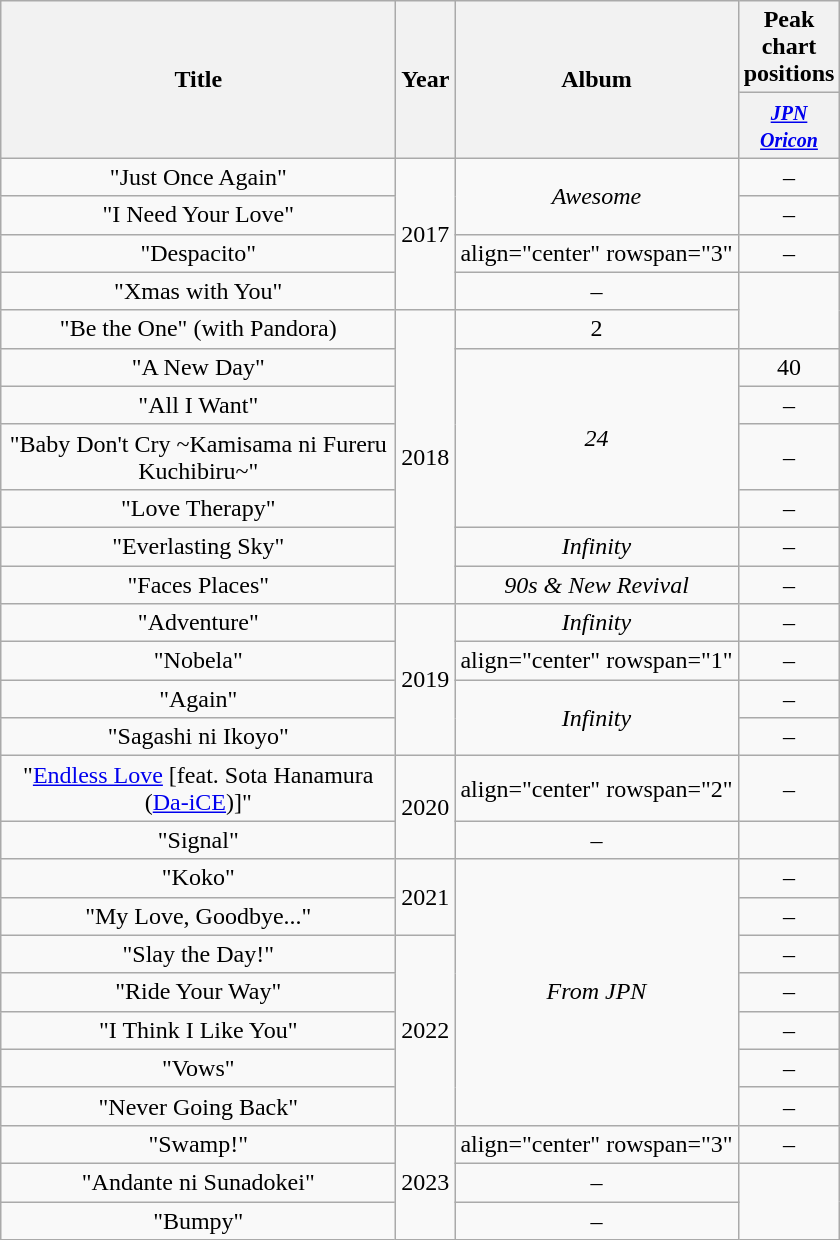<table class="wikitable plainrowheaders" style="text-align:center;">
<tr>
<th rowspan="2" scope="col" style="width:16em;">Title</th>
<th rowspan="2" scope="col">Year</th>
<th rowspan="2" scope="col">Album</th>
<th>Peak chart positions</th>
</tr>
<tr>
<th ! style="width:2.5em;"><small><em><a href='#'>JPN<br>Oricon</a></em></small></th>
</tr>
<tr>
<td>"Just Once Again"</td>
<td rowspan="4" align="center">2017</td>
<td rowspan="2" align="center"><em>Awesome</em></td>
<td>–</td>
</tr>
<tr>
<td>"I Need Your Love"</td>
<td>–</td>
</tr>
<tr>
<td>"Despacito"</td>
<td>align="center" rowspan="3"</td>
<td>–</td>
</tr>
<tr>
<td>"Xmas with You"</td>
<td>–</td>
</tr>
<tr>
<td>"Be the One" <span>(with Pandora)</span></td>
<td rowspan="7">2018</td>
<td>2</td>
</tr>
<tr>
<td>"A New Day"</td>
<td rowspan="4" align="center"><em>24</em></td>
<td>40</td>
</tr>
<tr>
<td>"All I Want"</td>
<td>–</td>
</tr>
<tr>
<td>"Baby Don't Cry ~Kamisama ni Fureru Kuchibiru~"</td>
<td>–</td>
</tr>
<tr>
<td>"Love Therapy"</td>
<td>–</td>
</tr>
<tr>
<td>"Everlasting Sky"</td>
<td rowspan="1" align="center"><em>Infinity</em></td>
<td>–</td>
</tr>
<tr>
<td>"Faces Places"</td>
<td rowspan="1" align="center"><em>90s & New Revival</em></td>
<td>–</td>
</tr>
<tr>
<td>"Adventure"</td>
<td rowspan="4" align="center">2019</td>
<td rowspan="1" align="center"><em>Infinity</em></td>
<td>–</td>
</tr>
<tr>
<td>"Nobela"</td>
<td>align="center" rowspan="1"</td>
<td>–</td>
</tr>
<tr>
<td>"Again"</td>
<td rowspan="2" align="center"><em>Infinity</em></td>
<td>–</td>
</tr>
<tr>
<td>"Sagashi ni Ikoyo"</td>
<td>–</td>
</tr>
<tr>
<td>"<a href='#'>Endless Love</a> [feat. Sota Hanamura (<a href='#'>Da-iCE</a>)]"</td>
<td rowspan="2" align="center">2020</td>
<td>align="center" rowspan="2"</td>
<td>–</td>
</tr>
<tr>
<td>"Signal"</td>
<td>–</td>
</tr>
<tr>
<td>"Koko"</td>
<td rowspan="2" align="center">2021</td>
<td rowspan="7" align="center"><em>From JPN</em></td>
<td>–</td>
</tr>
<tr>
<td>"My Love, Goodbye..."</td>
<td>–</td>
</tr>
<tr>
<td>"Slay the Day!"</td>
<td rowspan="5" align="center">2022</td>
<td>–</td>
</tr>
<tr>
<td>"Ride Your Way"</td>
<td>–</td>
</tr>
<tr>
<td>"I Think I Like You"</td>
<td>–</td>
</tr>
<tr>
<td>"Vows"</td>
<td>–</td>
</tr>
<tr>
<td>"Never Going Back"</td>
<td>–</td>
</tr>
<tr>
<td>"Swamp!"</td>
<td rowspan="3">2023</td>
<td>align="center" rowspan="3"</td>
<td>–</td>
</tr>
<tr>
<td>"Andante ni Sunadokei"</td>
<td>–</td>
</tr>
<tr>
<td>"Bumpy"</td>
<td>–</td>
</tr>
</table>
